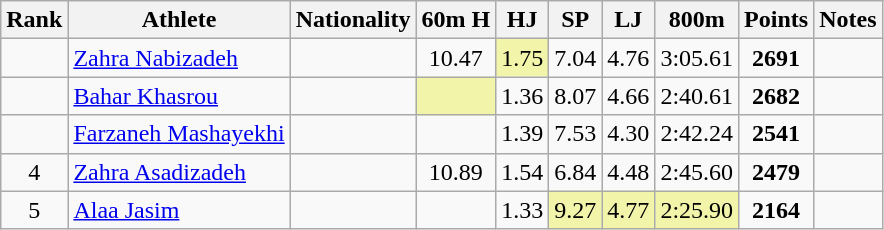<table class="wikitable sortable" style=" text-align:center">
<tr>
<th>Rank</th>
<th>Athlete</th>
<th>Nationality</th>
<th>60m H</th>
<th>HJ</th>
<th>SP</th>
<th>LJ</th>
<th>800m</th>
<th>Points</th>
<th>Notes</th>
</tr>
<tr>
<td></td>
<td align=left><a href='#'>Zahra Nabizadeh</a></td>
<td align=left></td>
<td>10.47</td>
<td bgcolor=#F2F5A9>1.75</td>
<td>7.04</td>
<td>4.76</td>
<td>3:05.61</td>
<td><strong>2691</strong></td>
<td></td>
</tr>
<tr>
<td></td>
<td align=left><a href='#'>Bahar Khasrou</a></td>
<td align=left></td>
<td bgcolor=#F2F5A9></td>
<td>1.36</td>
<td>8.07</td>
<td>4.66</td>
<td>2:40.61</td>
<td><strong>2682</strong></td>
<td></td>
</tr>
<tr>
<td></td>
<td align=left><a href='#'>Farzaneh Mashayekhi</a></td>
<td align=left></td>
<td></td>
<td>1.39</td>
<td>7.53</td>
<td>4.30</td>
<td>2:42.24</td>
<td><strong>2541</strong></td>
<td></td>
</tr>
<tr>
<td>4</td>
<td align=left><a href='#'>Zahra Asadizadeh</a></td>
<td align=left></td>
<td>10.89</td>
<td>1.54</td>
<td>6.84</td>
<td>4.48</td>
<td>2:45.60</td>
<td><strong>2479</strong></td>
<td></td>
</tr>
<tr>
<td>5</td>
<td align=left><a href='#'>Alaa Jasim</a></td>
<td align=left></td>
<td></td>
<td>1.33</td>
<td bgcolor=#F2F5A9>9.27</td>
<td bgcolor=#F2F5A9>4.77</td>
<td bgcolor=#F2F5A9>2:25.90</td>
<td><strong>2164</strong></td>
<td></td>
</tr>
</table>
